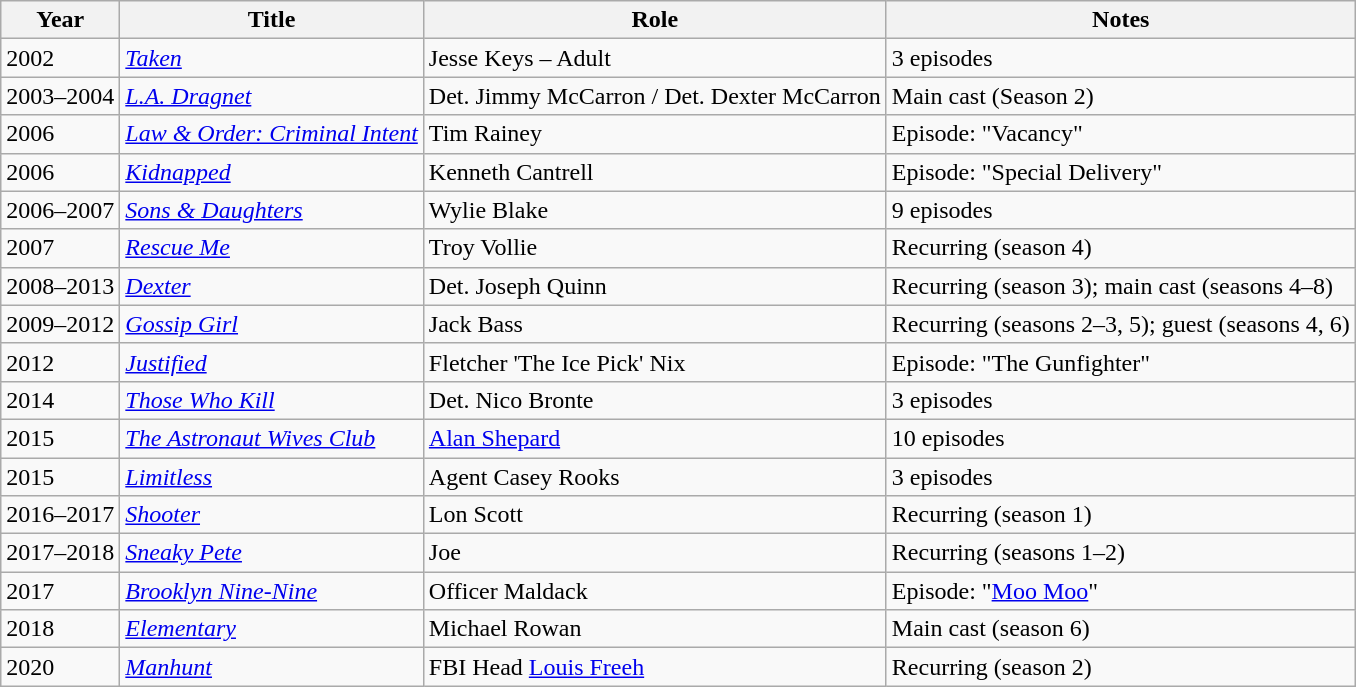<table class="wikitable sortable plainrowheaders">
<tr>
<th scope=col>Year</th>
<th scope=col>Title</th>
<th scope=col>Role</th>
<th scope=col class=unsortable>Notes</th>
</tr>
<tr>
<td>2002</td>
<td><em><a href='#'>Taken</a></em></td>
<td>Jesse Keys – Adult</td>
<td>3 episodes</td>
</tr>
<tr>
<td>2003–2004</td>
<td><em><a href='#'>L.A. Dragnet</a></em></td>
<td>Det. Jimmy McCarron / Det. Dexter McCarron</td>
<td>Main cast (Season 2)</td>
</tr>
<tr>
<td>2006</td>
<td><em><a href='#'>Law & Order: Criminal Intent</a></em></td>
<td>Tim Rainey</td>
<td>Episode: "Vacancy"</td>
</tr>
<tr>
<td>2006</td>
<td><em><a href='#'>Kidnapped</a></em></td>
<td>Kenneth Cantrell</td>
<td>Episode: "Special Delivery"</td>
</tr>
<tr>
<td>2006–2007</td>
<td><em><a href='#'>Sons & Daughters</a></em></td>
<td>Wylie Blake</td>
<td>9 episodes</td>
</tr>
<tr>
<td>2007</td>
<td><em><a href='#'>Rescue Me</a></em></td>
<td>Troy Vollie</td>
<td>Recurring (season 4)</td>
</tr>
<tr>
<td>2008–2013</td>
<td><em><a href='#'>Dexter</a></em></td>
<td>Det. Joseph Quinn</td>
<td>Recurring (season 3); main cast (seasons 4–8)</td>
</tr>
<tr>
<td>2009–2012</td>
<td><em><a href='#'>Gossip Girl</a></em></td>
<td>Jack Bass</td>
<td>Recurring (seasons 2–3, 5); guest (seasons 4, 6)</td>
</tr>
<tr>
<td>2012</td>
<td><em><a href='#'>Justified</a></em></td>
<td>Fletcher 'The Ice Pick' Nix</td>
<td>Episode: "The Gunfighter"</td>
</tr>
<tr>
<td>2014</td>
<td><em><a href='#'>Those Who Kill</a></em></td>
<td>Det. Nico Bronte</td>
<td>3 episodes</td>
</tr>
<tr>
<td>2015</td>
<td><em><a href='#'>The Astronaut Wives Club</a></em></td>
<td><a href='#'>Alan Shepard</a></td>
<td>10 episodes</td>
</tr>
<tr>
<td>2015</td>
<td><em><a href='#'>Limitless</a></em></td>
<td>Agent Casey Rooks</td>
<td>3 episodes</td>
</tr>
<tr>
<td>2016–2017</td>
<td><em><a href='#'>Shooter</a></em></td>
<td>Lon Scott</td>
<td>Recurring (season 1)</td>
</tr>
<tr>
<td>2017–2018</td>
<td><em><a href='#'>Sneaky Pete</a></em></td>
<td>Joe</td>
<td>Recurring (seasons 1–2)</td>
</tr>
<tr>
<td>2017</td>
<td><em><a href='#'>Brooklyn Nine-Nine</a></em></td>
<td>Officer Maldack</td>
<td>Episode: "<a href='#'>Moo Moo</a>"</td>
</tr>
<tr>
<td>2018</td>
<td><em><a href='#'>Elementary</a></em></td>
<td>Michael Rowan</td>
<td>Main cast (season 6)</td>
</tr>
<tr>
<td>2020</td>
<td><em><a href='#'>Manhunt</a></em></td>
<td>FBI Head <a href='#'>Louis Freeh</a></td>
<td>Recurring (season 2)</td>
</tr>
</table>
